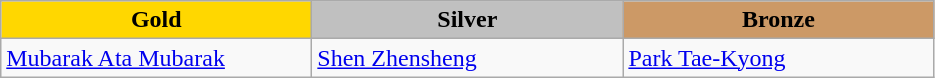<table class="wikitable" style="text-align:left">
<tr align="center">
<td width=200 bgcolor=gold><strong>Gold</strong></td>
<td width=200 bgcolor=silver><strong>Silver</strong></td>
<td width=200 bgcolor=CC9966><strong>Bronze</strong></td>
</tr>
<tr>
<td><a href='#'>Mubarak Ata Mubarak</a><br><em></em></td>
<td><a href='#'>Shen Zhensheng</a><br><em></em></td>
<td><a href='#'>Park Tae-Kyong</a><br><em></em></td>
</tr>
</table>
